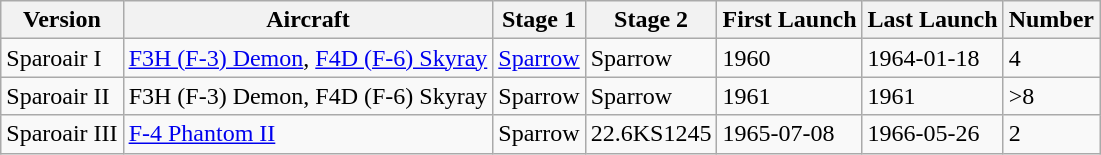<table class="wikitable sortable">
<tr>
<th>Version</th>
<th>Aircraft</th>
<th>Stage 1</th>
<th>Stage 2</th>
<th>First Launch</th>
<th>Last Launch</th>
<th>Number</th>
</tr>
<tr>
<td>Sparoair I</td>
<td><a href='#'>F3H (F-3) Demon</a>, <a href='#'>F4D (F-6) Skyray</a></td>
<td><a href='#'>Sparrow</a></td>
<td>Sparrow</td>
<td>1960</td>
<td>1964-01-18</td>
<td>4</td>
</tr>
<tr>
<td>Sparoair II</td>
<td>F3H (F-3) Demon, F4D (F-6) Skyray</td>
<td>Sparrow</td>
<td>Sparrow</td>
<td>1961</td>
<td>1961</td>
<td>>8</td>
</tr>
<tr>
<td>Sparoair III</td>
<td><a href='#'>F-4 Phantom II</a></td>
<td>Sparrow</td>
<td>22.6KS1245</td>
<td>1965-07-08</td>
<td>1966-05-26</td>
<td>2</td>
</tr>
</table>
